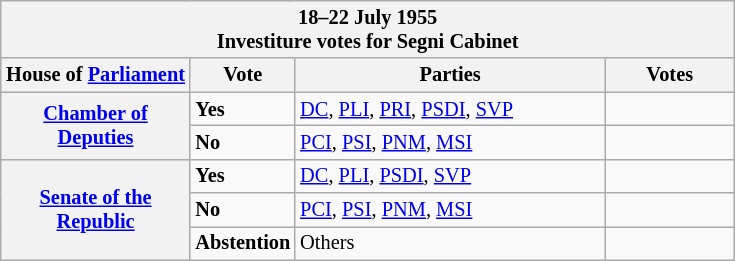<table class="wikitable" style="font-size:85%;">
<tr>
<th colspan="4">18–22 July 1955<br>Investiture votes for Segni Cabinet</th>
</tr>
<tr>
<th width="120">House of <a href='#'>Parliament</a></th>
<th width="60">Vote</th>
<th width="200">Parties</th>
<th width="80" align="center">Votes</th>
</tr>
<tr>
<th rowspan="2"><a href='#'>Chamber of Deputies</a><br></th>
<td> <strong>Yes</strong></td>
<td><a href='#'>DC</a>, <a href='#'>PLI</a>, <a href='#'>PRI</a>, <a href='#'>PSDI</a>, <a href='#'>SVP</a></td>
<td></td>
</tr>
<tr>
<td> <strong>No</strong></td>
<td><a href='#'>PCI</a>, <a href='#'>PSI</a>, <a href='#'>PNM</a>, <a href='#'>MSI</a></td>
<td></td>
</tr>
<tr>
<th rowspan="3"><a href='#'>Senate of the Republic</a><br></th>
<td> <strong>Yes</strong></td>
<td><a href='#'>DC</a>, <a href='#'>PLI</a>, <a href='#'>PSDI</a>, <a href='#'>SVP</a></td>
<td></td>
</tr>
<tr>
<td> <strong>No</strong></td>
<td><a href='#'>PCI</a>, <a href='#'>PSI</a>, <a href='#'>PNM</a>, <a href='#'>MSI</a></td>
<td></td>
</tr>
<tr>
<td><strong>Abstention</strong></td>
<td>Others</td>
<td></td>
</tr>
</table>
